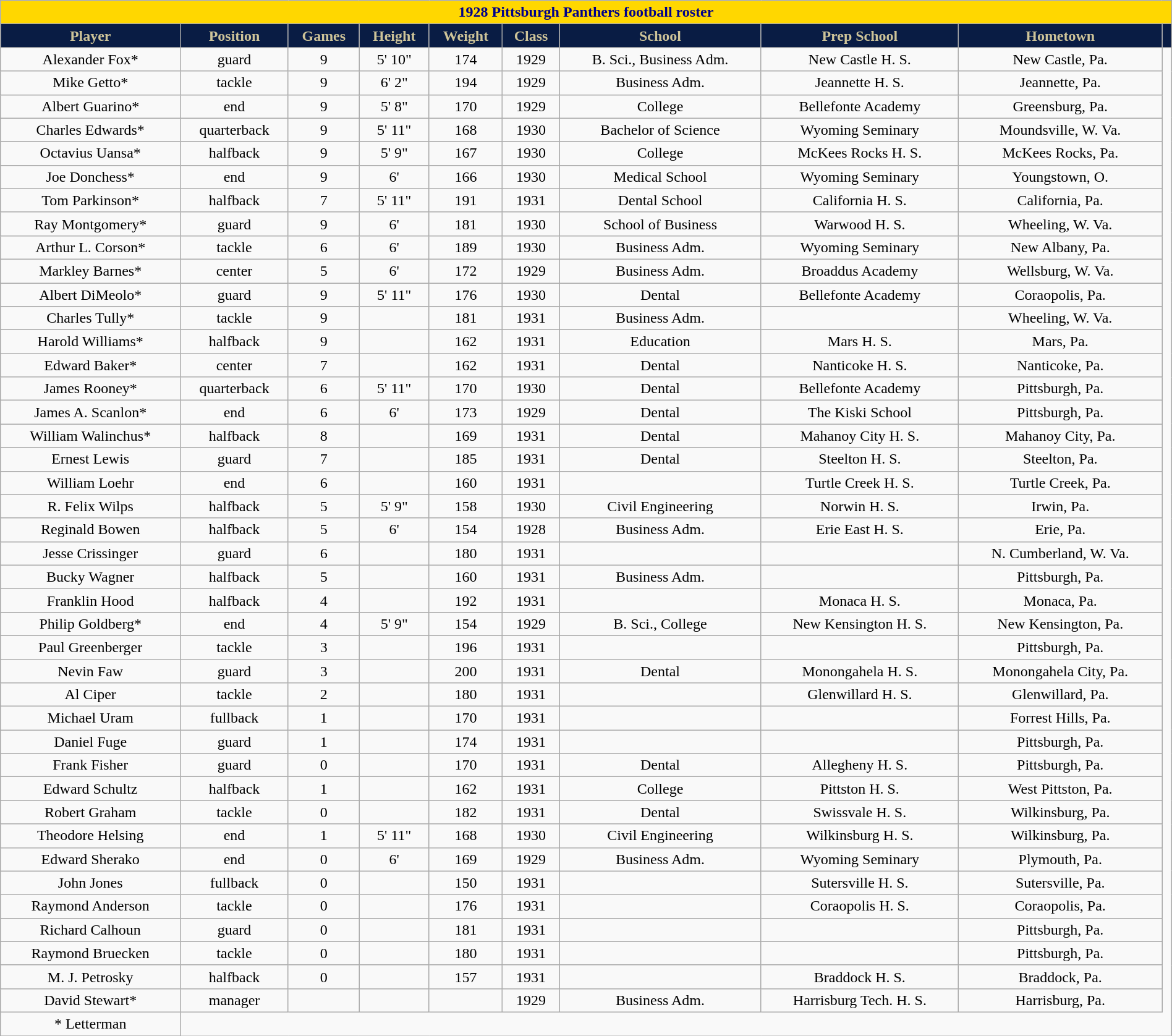<table class="wikitable collapsible collapsed" style="margin: left; text-align:right; width:100%;">
<tr>
<th colspan="10" ; style="background:gold; color:darkblue; text-align: center;"><strong>1928 Pittsburgh Panthers football roster</strong></th>
</tr>
<tr align="center"  style="background:#091C44; color:#CEC499;">
<td><strong>Player</strong></td>
<td><strong>Position</strong></td>
<td><strong>Games</strong></td>
<td><strong>Height</strong></td>
<td><strong>Weight</strong></td>
<td><strong>Class</strong></td>
<td><strong>School</strong></td>
<td><strong>Prep School</strong></td>
<td><strong>Hometown</strong></td>
<td></td>
</tr>
<tr align="center" bgcolor="">
<td>Alexander Fox*</td>
<td>guard</td>
<td>9</td>
<td>5' 10"</td>
<td>174</td>
<td>1929</td>
<td>B. Sci., Business Adm.</td>
<td>New Castle H. S.</td>
<td>New Castle, Pa.</td>
</tr>
<tr align="center" bgcolor="">
<td>Mike Getto*</td>
<td>tackle</td>
<td>9</td>
<td>6' 2"</td>
<td>194</td>
<td>1929</td>
<td>Business Adm.</td>
<td>Jeannette H. S.</td>
<td>Jeannette, Pa.</td>
</tr>
<tr align="center" bgcolor="">
<td>Albert Guarino*</td>
<td>end</td>
<td>9</td>
<td>5' 8"</td>
<td>170</td>
<td>1929</td>
<td>College</td>
<td>Bellefonte Academy</td>
<td>Greensburg, Pa.</td>
</tr>
<tr align="center" bgcolor="">
<td>Charles Edwards*</td>
<td>quarterback</td>
<td>9</td>
<td>5' 11"</td>
<td>168</td>
<td>1930</td>
<td>Bachelor of Science</td>
<td>Wyoming Seminary</td>
<td>Moundsville, W. Va.</td>
</tr>
<tr align="center" bgcolor="">
<td>Octavius Uansa*</td>
<td>halfback</td>
<td>9</td>
<td>5' 9"</td>
<td>167</td>
<td>1930</td>
<td>College</td>
<td>McKees Rocks H. S.</td>
<td>McKees Rocks, Pa.</td>
</tr>
<tr align="center" bgcolor="">
<td>Joe Donchess*</td>
<td>end</td>
<td>9</td>
<td>6'</td>
<td>166</td>
<td>1930</td>
<td>Medical School</td>
<td>Wyoming Seminary</td>
<td>Youngstown, O.</td>
</tr>
<tr align="center" bgcolor="">
<td>Tom Parkinson*</td>
<td>halfback</td>
<td>7</td>
<td>5' 11"</td>
<td>191</td>
<td>1931</td>
<td>Dental School</td>
<td>California H. S.</td>
<td>California, Pa.</td>
</tr>
<tr align="center" bgcolor="">
<td>Ray Montgomery*</td>
<td>guard</td>
<td>9</td>
<td>6'</td>
<td>181</td>
<td>1930</td>
<td>School of Business</td>
<td>Warwood H. S.</td>
<td>Wheeling, W. Va.</td>
</tr>
<tr align="center" bgcolor="">
<td>Arthur L. Corson*</td>
<td>tackle</td>
<td>6</td>
<td>6'</td>
<td>189</td>
<td>1930</td>
<td>Business Adm.</td>
<td>Wyoming Seminary</td>
<td>New Albany, Pa.</td>
</tr>
<tr align="center" bgcolor="">
<td>Markley Barnes*</td>
<td>center</td>
<td>5</td>
<td>6'</td>
<td>172</td>
<td>1929</td>
<td>Business Adm.</td>
<td>Broaddus Academy</td>
<td>Wellsburg, W. Va.</td>
</tr>
<tr align="center" bgcolor="">
<td>Albert DiMeolo*</td>
<td>guard</td>
<td>9</td>
<td>5' 11"</td>
<td>176</td>
<td>1930</td>
<td>Dental</td>
<td>Bellefonte Academy</td>
<td>Coraopolis, Pa.</td>
</tr>
<tr align="center" bgcolor="">
<td>Charles Tully*</td>
<td>tackle</td>
<td>9</td>
<td></td>
<td>181</td>
<td>1931</td>
<td>Business Adm.</td>
<td></td>
<td>Wheeling, W. Va.</td>
</tr>
<tr align="center" bgcolor="">
<td>Harold Williams*</td>
<td>halfback</td>
<td>9</td>
<td></td>
<td>162</td>
<td>1931</td>
<td>Education</td>
<td>Mars H. S.</td>
<td>Mars, Pa.</td>
</tr>
<tr align="center" bgcolor="">
<td>Edward Baker*</td>
<td>center</td>
<td>7</td>
<td></td>
<td>162</td>
<td>1931</td>
<td>Dental</td>
<td>Nanticoke H. S.</td>
<td>Nanticoke, Pa.</td>
</tr>
<tr align="center" bgcolor="">
<td>James Rooney*</td>
<td>quarterback</td>
<td>6</td>
<td>5' 11"</td>
<td>170</td>
<td>1930</td>
<td>Dental</td>
<td>Bellefonte Academy</td>
<td>Pittsburgh, Pa.</td>
</tr>
<tr align="center" bgcolor="">
<td>James A. Scanlon*</td>
<td>end</td>
<td>6</td>
<td>6'</td>
<td>173</td>
<td>1929</td>
<td>Dental</td>
<td>The Kiski School</td>
<td>Pittsburgh, Pa.</td>
</tr>
<tr align="center" bgcolor="">
<td>William Walinchus*</td>
<td>halfback</td>
<td>8</td>
<td></td>
<td>169</td>
<td>1931</td>
<td>Dental</td>
<td>Mahanoy City H. S.</td>
<td>Mahanoy City, Pa.</td>
</tr>
<tr align="center" bgcolor="">
<td>Ernest Lewis</td>
<td>guard</td>
<td>7</td>
<td></td>
<td>185</td>
<td>1931</td>
<td>Dental</td>
<td>Steelton H. S.</td>
<td>Steelton, Pa.</td>
</tr>
<tr align="center" bgcolor="">
<td>William Loehr</td>
<td>end</td>
<td>6</td>
<td></td>
<td>160</td>
<td>1931</td>
<td></td>
<td>Turtle Creek H. S.</td>
<td>Turtle Creek, Pa.</td>
</tr>
<tr align="center" bgcolor="">
<td>R. Felix Wilps</td>
<td>halfback</td>
<td>5</td>
<td>5' 9"</td>
<td>158</td>
<td>1930</td>
<td>Civil Engineering</td>
<td>Norwin H. S.</td>
<td>Irwin, Pa.</td>
</tr>
<tr align="center" bgcolor="">
<td>Reginald Bowen</td>
<td>halfback</td>
<td>5</td>
<td>6'</td>
<td>154</td>
<td>1928</td>
<td>Business Adm.</td>
<td>Erie East H. S.</td>
<td>Erie, Pa.</td>
</tr>
<tr align="center" bgcolor="">
<td>Jesse Crissinger</td>
<td>guard</td>
<td>6</td>
<td></td>
<td>180</td>
<td>1931</td>
<td></td>
<td></td>
<td>N. Cumberland, W. Va.</td>
</tr>
<tr align="center" bgcolor="">
<td>Bucky Wagner</td>
<td>halfback</td>
<td>5</td>
<td></td>
<td>160</td>
<td>1931</td>
<td>Business Adm.</td>
<td></td>
<td>Pittsburgh, Pa.</td>
</tr>
<tr align="center" bgcolor="">
<td>Franklin Hood</td>
<td>halfback</td>
<td>4</td>
<td></td>
<td>192</td>
<td>1931</td>
<td></td>
<td>Monaca H. S.</td>
<td>Monaca, Pa.</td>
</tr>
<tr align="center" bgcolor="">
<td>Philip Goldberg*</td>
<td>end</td>
<td>4</td>
<td>5' 9"</td>
<td>154</td>
<td>1929</td>
<td>B. Sci., College</td>
<td>New Kensington H. S.</td>
<td>New Kensington, Pa.</td>
</tr>
<tr align="center" bgcolor="">
<td>Paul Greenberger</td>
<td>tackle</td>
<td>3</td>
<td></td>
<td>196</td>
<td>1931</td>
<td></td>
<td></td>
<td>Pittsburgh, Pa.</td>
</tr>
<tr align="center" bgcolor="">
<td>Nevin Faw</td>
<td>guard</td>
<td>3</td>
<td></td>
<td>200</td>
<td>1931</td>
<td>Dental</td>
<td>Monongahela H. S.</td>
<td>Monongahela City, Pa.</td>
</tr>
<tr align="center" bgcolor="">
<td>Al Ciper</td>
<td>tackle</td>
<td>2</td>
<td></td>
<td>180</td>
<td>1931</td>
<td></td>
<td>Glenwillard H. S.</td>
<td>Glenwillard, Pa.</td>
</tr>
<tr align="center" bgcolor="">
<td>Michael Uram</td>
<td>fullback</td>
<td>1</td>
<td></td>
<td>170</td>
<td>1931</td>
<td></td>
<td></td>
<td>Forrest Hills, Pa.</td>
</tr>
<tr align="center" bgcolor="">
<td>Daniel Fuge</td>
<td>guard</td>
<td>1</td>
<td></td>
<td>174</td>
<td>1931</td>
<td></td>
<td></td>
<td>Pittsburgh, Pa.</td>
</tr>
<tr align="center" bgcolor="">
<td>Frank Fisher</td>
<td>guard</td>
<td>0</td>
<td></td>
<td>170</td>
<td>1931</td>
<td>Dental</td>
<td>Allegheny H. S.</td>
<td>Pittsburgh, Pa.</td>
</tr>
<tr align="center" bgcolor="">
<td>Edward Schultz</td>
<td>halfback</td>
<td>1</td>
<td></td>
<td>162</td>
<td>1931</td>
<td>College</td>
<td>Pittston H. S.</td>
<td>West Pittston, Pa.</td>
</tr>
<tr align="center" bgcolor="">
<td>Robert Graham</td>
<td>tackle</td>
<td>0</td>
<td></td>
<td>182</td>
<td>1931</td>
<td>Dental</td>
<td>Swissvale H. S.</td>
<td>Wilkinsburg, Pa.</td>
</tr>
<tr align="center" bgcolor="">
<td>Theodore Helsing</td>
<td>end</td>
<td>1</td>
<td>5' 11"</td>
<td>168</td>
<td>1930</td>
<td>Civil Engineering</td>
<td>Wilkinsburg H. S.</td>
<td>Wilkinsburg, Pa.</td>
</tr>
<tr align="center" bgcolor="">
<td>Edward Sherako</td>
<td>end</td>
<td>0</td>
<td>6'</td>
<td>169</td>
<td>1929</td>
<td>Business Adm.</td>
<td>Wyoming Seminary</td>
<td>Plymouth, Pa.</td>
</tr>
<tr align="center" bgcolor="">
<td>John Jones</td>
<td>fullback</td>
<td>0</td>
<td></td>
<td>150</td>
<td>1931</td>
<td></td>
<td>Sutersville H. S.</td>
<td>Sutersville, Pa.</td>
</tr>
<tr align="center" bgcolor="">
<td>Raymond Anderson</td>
<td>tackle</td>
<td>0</td>
<td></td>
<td>176</td>
<td>1931</td>
<td></td>
<td>Coraopolis H. S.</td>
<td>Coraopolis, Pa.</td>
</tr>
<tr align="center" bgcolor="">
<td>Richard Calhoun</td>
<td>guard</td>
<td>0</td>
<td></td>
<td>181</td>
<td>1931</td>
<td></td>
<td></td>
<td>Pittsburgh, Pa.</td>
</tr>
<tr align="center" bgcolor="">
<td>Raymond Bruecken</td>
<td>tackle</td>
<td>0</td>
<td></td>
<td>180</td>
<td>1931</td>
<td></td>
<td></td>
<td>Pittsburgh, Pa.</td>
</tr>
<tr align="center" bgcolor="">
<td>M. J. Petrosky</td>
<td>halfback</td>
<td>0</td>
<td></td>
<td>157</td>
<td>1931</td>
<td></td>
<td>Braddock H. S.</td>
<td>Braddock, Pa.</td>
</tr>
<tr align="center" bgcolor="">
<td>David Stewart*</td>
<td>manager</td>
<td></td>
<td></td>
<td></td>
<td>1929</td>
<td>Business Adm.</td>
<td>Harrisburg Tech. H. S.</td>
<td>Harrisburg, Pa.</td>
</tr>
<tr align="center" bgcolor="">
<td>* Letterman</td>
</tr>
<tr align="center" bgcolor="">
</tr>
</table>
